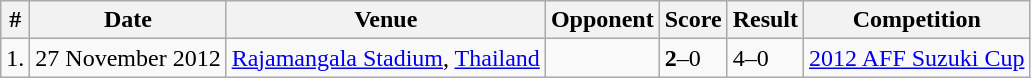<table class="wikitable">
<tr>
<th>#</th>
<th>Date</th>
<th>Venue</th>
<th>Opponent</th>
<th>Score</th>
<th>Result</th>
<th>Competition</th>
</tr>
<tr>
<td>1.</td>
<td>27 November 2012</td>
<td><a href='#'>Rajamangala Stadium</a>, <a href='#'>Thailand</a></td>
<td></td>
<td><strong>2</strong>–0</td>
<td>4–0</td>
<td><a href='#'>2012 AFF Suzuki Cup</a></td>
</tr>
</table>
